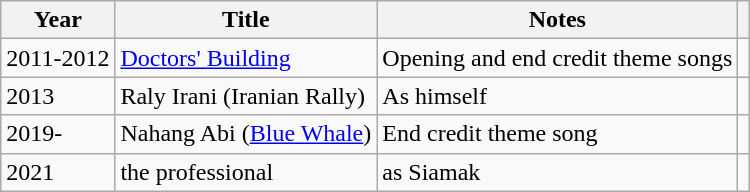<table class="wikitable sortable">
<tr>
<th scope="col">Year</th>
<th scope="col">Title</th>
<th scope="col">Notes</th>
<th scope="col" class="unsortable"></th>
</tr>
<tr>
<td>2011-2012</td>
<td><a href='#'>Doctors' Building</a></td>
<td>Opening and end credit theme songs</td>
<td></td>
</tr>
<tr>
<td>2013</td>
<td>Raly Irani (Iranian Rally)</td>
<td>As himself</td>
<td></td>
</tr>
<tr>
<td>2019-</td>
<td>Nahang Abi (<a href='#'>Blue Whale</a>)</td>
<td>End credit theme song</td>
<td></td>
</tr>
<tr>
<td>2021</td>
<td>the professional</td>
<td>as Siamak</td>
</tr>
</table>
